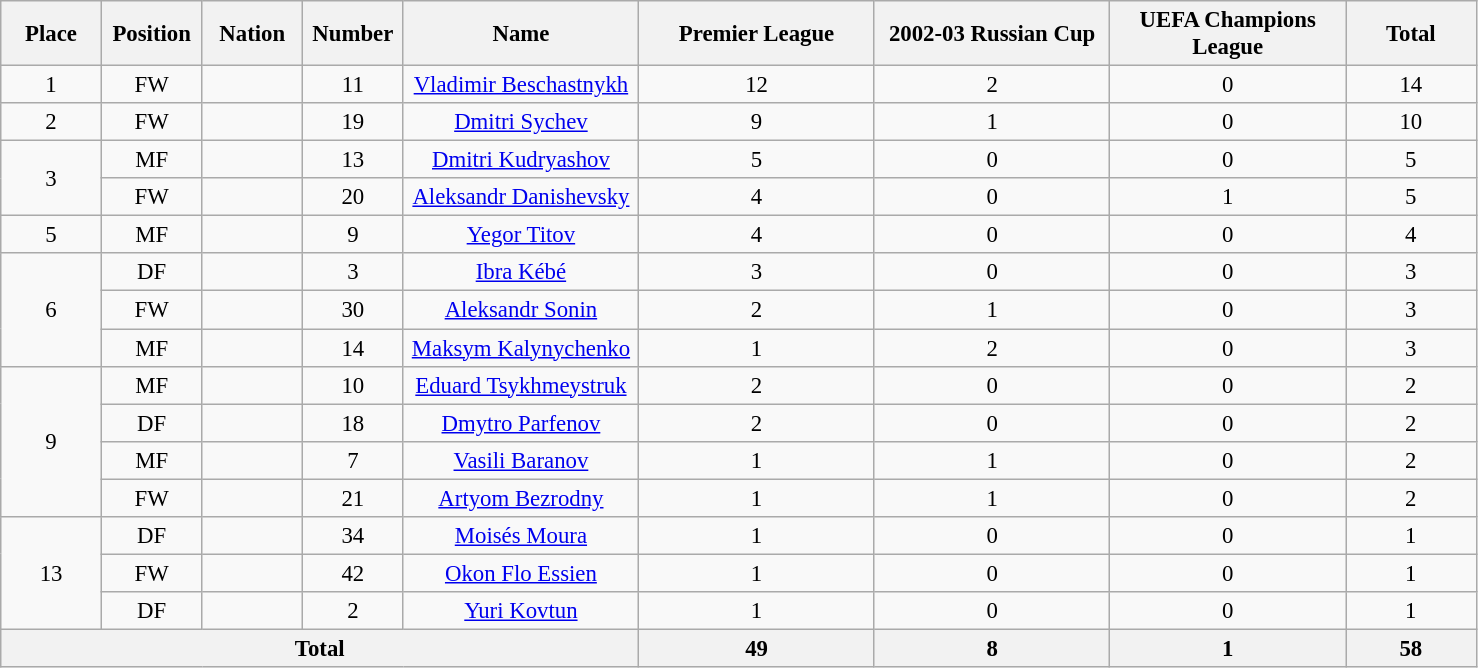<table class="wikitable" style="font-size: 95%; text-align: center;">
<tr>
<th width=60>Place</th>
<th width=60>Position</th>
<th width=60>Nation</th>
<th width=60>Number</th>
<th width=150>Name</th>
<th width=150>Premier League</th>
<th width=150>2002-03 Russian Cup</th>
<th width=150>UEFA Champions League</th>
<th width=80>Total</th>
</tr>
<tr>
<td>1</td>
<td>FW</td>
<td></td>
<td>11</td>
<td><a href='#'>Vladimir Beschastnykh</a></td>
<td>12</td>
<td>2</td>
<td>0</td>
<td>14</td>
</tr>
<tr>
<td>2</td>
<td>FW</td>
<td></td>
<td>19</td>
<td><a href='#'>Dmitri Sychev</a></td>
<td>9</td>
<td>1</td>
<td>0</td>
<td>10</td>
</tr>
<tr>
<td rowspan="2">3</td>
<td>MF</td>
<td></td>
<td>13</td>
<td><a href='#'>Dmitri Kudryashov</a></td>
<td>5</td>
<td>0</td>
<td>0</td>
<td>5</td>
</tr>
<tr>
<td>FW</td>
<td></td>
<td>20</td>
<td><a href='#'>Aleksandr Danishevsky</a></td>
<td>4</td>
<td>0</td>
<td>1</td>
<td>5</td>
</tr>
<tr>
<td>5</td>
<td>MF</td>
<td></td>
<td>9</td>
<td><a href='#'>Yegor Titov</a></td>
<td>4</td>
<td>0</td>
<td>0</td>
<td>4</td>
</tr>
<tr>
<td rowspan="3">6</td>
<td>DF</td>
<td></td>
<td>3</td>
<td><a href='#'>Ibra Kébé</a></td>
<td>3</td>
<td>0</td>
<td>0</td>
<td>3</td>
</tr>
<tr>
<td>FW</td>
<td></td>
<td>30</td>
<td><a href='#'>Aleksandr Sonin</a></td>
<td>2</td>
<td>1</td>
<td>0</td>
<td>3</td>
</tr>
<tr>
<td>MF</td>
<td></td>
<td>14</td>
<td><a href='#'>Maksym Kalynychenko</a></td>
<td>1</td>
<td>2</td>
<td>0</td>
<td>3</td>
</tr>
<tr>
<td rowspan="4">9</td>
<td>MF</td>
<td></td>
<td>10</td>
<td><a href='#'>Eduard Tsykhmeystruk</a></td>
<td>2</td>
<td>0</td>
<td>0</td>
<td>2</td>
</tr>
<tr>
<td>DF</td>
<td></td>
<td>18</td>
<td><a href='#'>Dmytro Parfenov</a></td>
<td>2</td>
<td>0</td>
<td>0</td>
<td>2</td>
</tr>
<tr>
<td>MF</td>
<td></td>
<td>7</td>
<td><a href='#'>Vasili Baranov</a></td>
<td>1</td>
<td>1</td>
<td>0</td>
<td>2</td>
</tr>
<tr>
<td>FW</td>
<td></td>
<td>21</td>
<td><a href='#'>Artyom Bezrodny</a></td>
<td>1</td>
<td>1</td>
<td>0</td>
<td>2</td>
</tr>
<tr>
<td rowspan="3">13</td>
<td>DF</td>
<td></td>
<td>34</td>
<td><a href='#'>Moisés Moura</a></td>
<td>1</td>
<td>0</td>
<td>0</td>
<td>1</td>
</tr>
<tr>
<td>FW</td>
<td></td>
<td>42</td>
<td><a href='#'>Okon Flo Essien</a></td>
<td>1</td>
<td>0</td>
<td>0</td>
<td>1</td>
</tr>
<tr>
<td>DF</td>
<td></td>
<td>2</td>
<td><a href='#'>Yuri Kovtun</a></td>
<td>1</td>
<td>0</td>
<td>0</td>
<td>1</td>
</tr>
<tr>
<th colspan=5>Total</th>
<th>49</th>
<th>8</th>
<th>1</th>
<th>58</th>
</tr>
</table>
